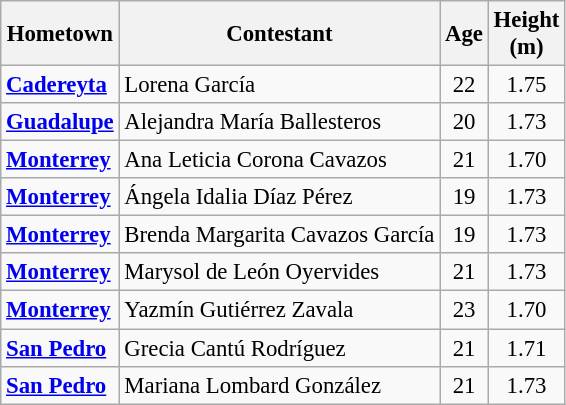<table class="wikitable sortable" style="font-size: 95%;">
<tr>
<th>Hometown</th>
<th>Contestant</th>
<th>Age</th>
<th>Height<br> (m)</th>
</tr>
<tr>
<td><strong><a href='#'>Cadereyta</a></strong></td>
<td>Lorena García</td>
<td align="center">22</td>
<td align="center">1.75</td>
</tr>
<tr>
<td><strong><a href='#'>Guadalupe</a></strong></td>
<td>Alejandra María Ballesteros</td>
<td align="center">20</td>
<td align="center">1.73</td>
</tr>
<tr>
<td><strong><a href='#'>Monterrey</a></strong></td>
<td>Ana Leticia Corona Cavazos</td>
<td align="center">21</td>
<td align="center">1.70</td>
</tr>
<tr>
<td><strong><a href='#'>Monterrey</a></strong></td>
<td>Ángela Idalia Díaz Pérez</td>
<td align="center">19</td>
<td align="center">1.73</td>
</tr>
<tr>
<td><strong><a href='#'>Monterrey</a></strong></td>
<td>Brenda Margarita Cavazos García</td>
<td align="center">19</td>
<td align="center">1.73</td>
</tr>
<tr>
<td><strong><a href='#'>Monterrey</a></strong></td>
<td>Marysol de León Oyervides</td>
<td align="center">21</td>
<td align="center">1.73</td>
</tr>
<tr>
<td><strong><a href='#'>Monterrey</a></strong></td>
<td>Yazmín Gutiérrez Zavala</td>
<td align="center">23</td>
<td align="center">1.70</td>
</tr>
<tr>
<td><strong><a href='#'>San Pedro</a></strong></td>
<td>Grecia Cantú Rodríguez</td>
<td align="center">21</td>
<td align="center">1.71</td>
</tr>
<tr>
<td><strong><a href='#'>San Pedro</a></strong></td>
<td>Mariana Lombard González</td>
<td align="center">21</td>
<td align="center">1.73</td>
</tr>
</table>
